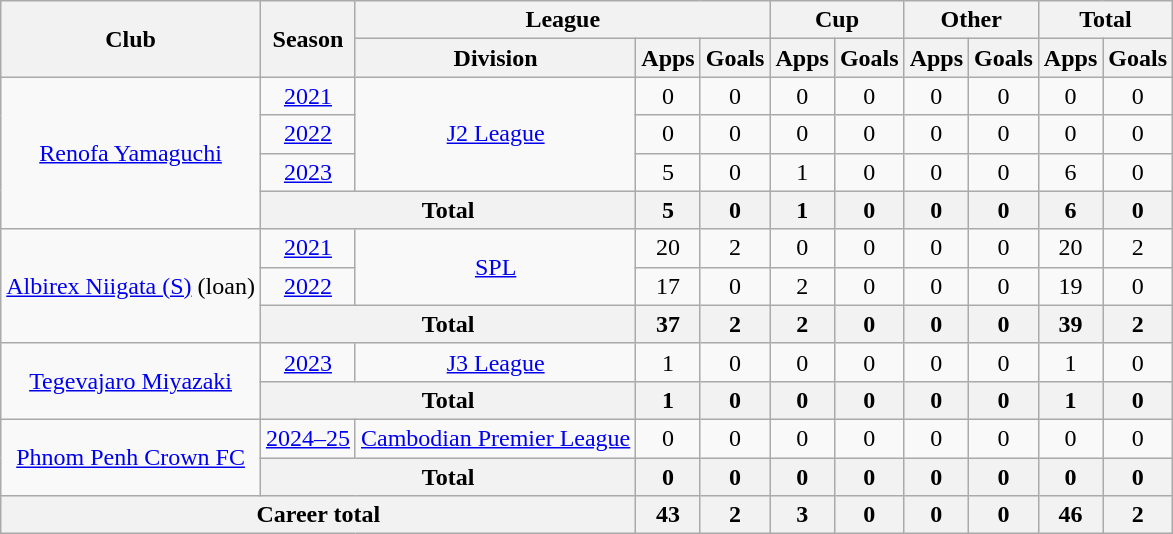<table class="wikitable" style="text-align: center">
<tr>
<th rowspan="2">Club</th>
<th rowspan="2">Season</th>
<th colspan="3">League</th>
<th colspan="2">Cup</th>
<th colspan="2">Other</th>
<th colspan="2">Total</th>
</tr>
<tr>
<th>Division</th>
<th>Apps</th>
<th>Goals</th>
<th>Apps</th>
<th>Goals</th>
<th>Apps</th>
<th>Goals</th>
<th>Apps</th>
<th>Goals</th>
</tr>
<tr>
<td rowspan="4"><a href='#'>Renofa Yamaguchi</a></td>
<td><a href='#'>2021</a></td>
<td rowspan="3"><a href='#'>J2 League</a></td>
<td>0</td>
<td>0</td>
<td>0</td>
<td>0</td>
<td>0</td>
<td>0</td>
<td>0</td>
<td>0</td>
</tr>
<tr>
<td><a href='#'>2022</a></td>
<td>0</td>
<td>0</td>
<td>0</td>
<td>0</td>
<td>0</td>
<td>0</td>
<td>0</td>
<td>0</td>
</tr>
<tr>
<td><a href='#'>2023</a></td>
<td>5</td>
<td>0</td>
<td>1</td>
<td>0</td>
<td>0</td>
<td>0</td>
<td>6</td>
<td>0</td>
</tr>
<tr>
<th colspan=2>Total</th>
<th>5</th>
<th>0</th>
<th>1</th>
<th>0</th>
<th>0</th>
<th>0</th>
<th>6</th>
<th>0</th>
</tr>
<tr>
<td rowspan="3"><a href='#'>Albirex Niigata (S)</a> (loan)</td>
<td><a href='#'>2021</a></td>
<td rowspan="2"><a href='#'>SPL</a></td>
<td>20</td>
<td>2</td>
<td>0</td>
<td>0</td>
<td>0</td>
<td>0</td>
<td>20</td>
<td>2</td>
</tr>
<tr>
<td><a href='#'>2022</a></td>
<td>17</td>
<td>0</td>
<td>2</td>
<td>0</td>
<td>0</td>
<td>0</td>
<td>19</td>
<td>0</td>
</tr>
<tr>
<th colspan=2>Total</th>
<th>37</th>
<th>2</th>
<th>2</th>
<th>0</th>
<th>0</th>
<th>0</th>
<th>39</th>
<th>2</th>
</tr>
<tr>
<td rowspan="2"><a href='#'>Tegevajaro Miyazaki</a></td>
<td><a href='#'>2023</a></td>
<td><a href='#'>J3 League</a></td>
<td>1</td>
<td>0</td>
<td>0</td>
<td>0</td>
<td>0</td>
<td>0</td>
<td>1</td>
<td>0</td>
</tr>
<tr>
<th colspan=2>Total</th>
<th>1</th>
<th>0</th>
<th>0</th>
<th>0</th>
<th>0</th>
<th>0</th>
<th>1</th>
<th>0</th>
</tr>
<tr>
<td rowspan="2"><a href='#'>Phnom Penh Crown FC</a></td>
<td><a href='#'>2024–25</a></td>
<td><a href='#'>Cambodian Premier League</a></td>
<td>0</td>
<td>0</td>
<td>0</td>
<td>0</td>
<td>0</td>
<td>0</td>
<td>0</td>
<td>0</td>
</tr>
<tr>
<th colspan=2>Total</th>
<th>0</th>
<th>0</th>
<th>0</th>
<th>0</th>
<th>0</th>
<th>0</th>
<th>0</th>
<th>0</th>
</tr>
<tr>
<th colspan=3>Career total</th>
<th>43</th>
<th>2</th>
<th>3</th>
<th>0</th>
<th>0</th>
<th>0</th>
<th>46</th>
<th>2</th>
</tr>
</table>
